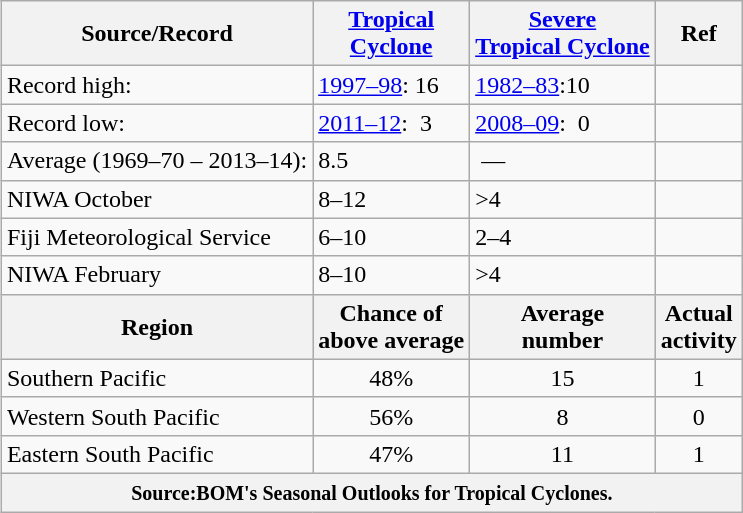<table class="wikitable" style="float:right">
<tr>
<th>Source/Record</th>
<th><a href='#'>Tropical<br>Cyclone</a></th>
<th><a href='#'>Severe<br>Tropical Cyclone</a></th>
<th>Ref</th>
</tr>
<tr>
<td>Record high:</td>
<td><a href='#'>1997–98</a>: 16</td>
<td><a href='#'>1982–83</a>:10</td>
<td></td>
</tr>
<tr>
<td>Record low:</td>
<td><a href='#'>2011–12</a>:  3</td>
<td><a href='#'>2008–09</a>:  0</td>
<td></td>
</tr>
<tr>
<td>Average (1969–70 – 2013–14):</td>
<td>8.5</td>
<td> —</td>
<td></td>
</tr>
<tr>
<td>NIWA October</td>
<td>8–12</td>
<td>>4</td>
<td></td>
</tr>
<tr>
<td>Fiji Meteorological Service</td>
<td>6–10</td>
<td>2–4</td>
<td></td>
</tr>
<tr>
<td>NIWA February</td>
<td>8–10</td>
<td>>4</td>
<td></td>
</tr>
<tr style="background:#ccccff">
<th>Region</th>
<th>Chance of<br>above average</th>
<th>Average<br>number</th>
<th>Actual<br>activity</th>
</tr>
<tr>
<td>Southern Pacific</td>
<td style="text-align:center;">48%</td>
<td style="text-align:center;">15</td>
<td style="text-align:center;">1</td>
</tr>
<tr>
<td>Western South Pacific</td>
<td style="text-align:center;">56%</td>
<td style="text-align:center;">8</td>
<td style="text-align:center;">0</td>
</tr>
<tr>
<td>Eastern South Pacific</td>
<td style="text-align:center;">47%</td>
<td style="text-align:center;">11</td>
<td style="text-align:center;">1</td>
</tr>
<tr>
<th colspan="4"><small>Source:BOM's Seasonal Outlooks for Tropical Cyclones.</small></th>
</tr>
</table>
